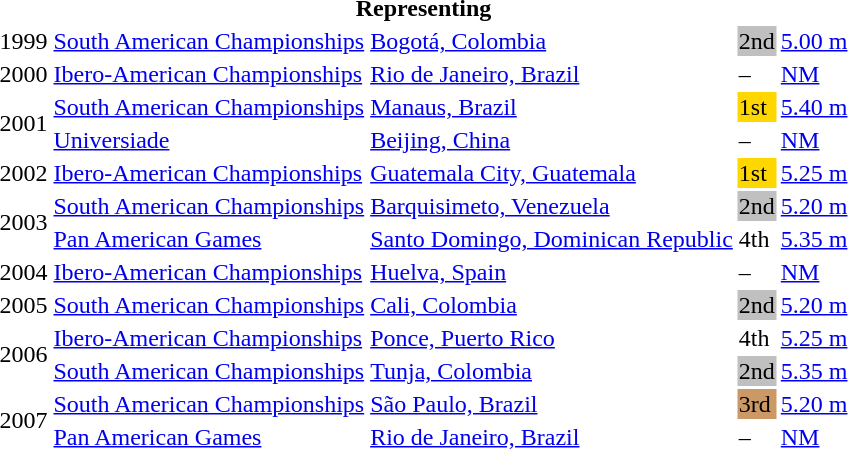<table>
<tr>
<th colspan="6">Representing </th>
</tr>
<tr>
<td>1999</td>
<td><a href='#'>South American Championships</a></td>
<td><a href='#'>Bogotá, Colombia</a></td>
<td bgcolor=silver>2nd</td>
<td><a href='#'>5.00 m</a></td>
</tr>
<tr>
<td>2000</td>
<td><a href='#'>Ibero-American Championships</a></td>
<td><a href='#'>Rio de Janeiro, Brazil</a></td>
<td>–</td>
<td><a href='#'>NM</a></td>
</tr>
<tr>
<td rowspan=2>2001</td>
<td><a href='#'>South American Championships</a></td>
<td><a href='#'>Manaus, Brazil</a></td>
<td bgcolor=gold>1st</td>
<td><a href='#'>5.40 m</a></td>
</tr>
<tr>
<td><a href='#'>Universiade</a></td>
<td><a href='#'>Beijing, China</a></td>
<td>–</td>
<td><a href='#'>NM</a></td>
</tr>
<tr>
<td>2002</td>
<td><a href='#'>Ibero-American Championships</a></td>
<td><a href='#'>Guatemala City, Guatemala</a></td>
<td bgcolor=gold>1st</td>
<td><a href='#'>5.25 m</a></td>
</tr>
<tr>
<td rowspan=2>2003</td>
<td><a href='#'>South American Championships</a></td>
<td><a href='#'>Barquisimeto, Venezuela</a></td>
<td bgcolor=silver>2nd</td>
<td><a href='#'>5.20 m</a></td>
</tr>
<tr>
<td><a href='#'>Pan American Games</a></td>
<td><a href='#'>Santo Domingo, Dominican Republic</a></td>
<td>4th</td>
<td><a href='#'>5.35 m</a></td>
</tr>
<tr>
<td>2004</td>
<td><a href='#'>Ibero-American Championships</a></td>
<td><a href='#'>Huelva, Spain</a></td>
<td>–</td>
<td><a href='#'>NM</a></td>
</tr>
<tr>
<td>2005</td>
<td><a href='#'>South American Championships</a></td>
<td><a href='#'>Cali, Colombia</a></td>
<td bgcolor=silver>2nd</td>
<td><a href='#'>5.20 m</a></td>
</tr>
<tr>
<td rowspan=2>2006</td>
<td><a href='#'>Ibero-American Championships</a></td>
<td><a href='#'>Ponce, Puerto Rico</a></td>
<td>4th</td>
<td><a href='#'>5.25 m</a></td>
</tr>
<tr>
<td><a href='#'>South American Championships</a></td>
<td><a href='#'>Tunja, Colombia</a></td>
<td bgcolor=silver>2nd</td>
<td><a href='#'>5.35 m</a></td>
</tr>
<tr>
<td rowspan=2>2007</td>
<td><a href='#'>South American Championships</a></td>
<td><a href='#'>São Paulo, Brazil</a></td>
<td bgcolor=cc9966>3rd</td>
<td><a href='#'>5.20 m</a></td>
</tr>
<tr>
<td><a href='#'>Pan American Games</a></td>
<td><a href='#'>Rio de Janeiro, Brazil</a></td>
<td>–</td>
<td><a href='#'>NM</a></td>
</tr>
</table>
